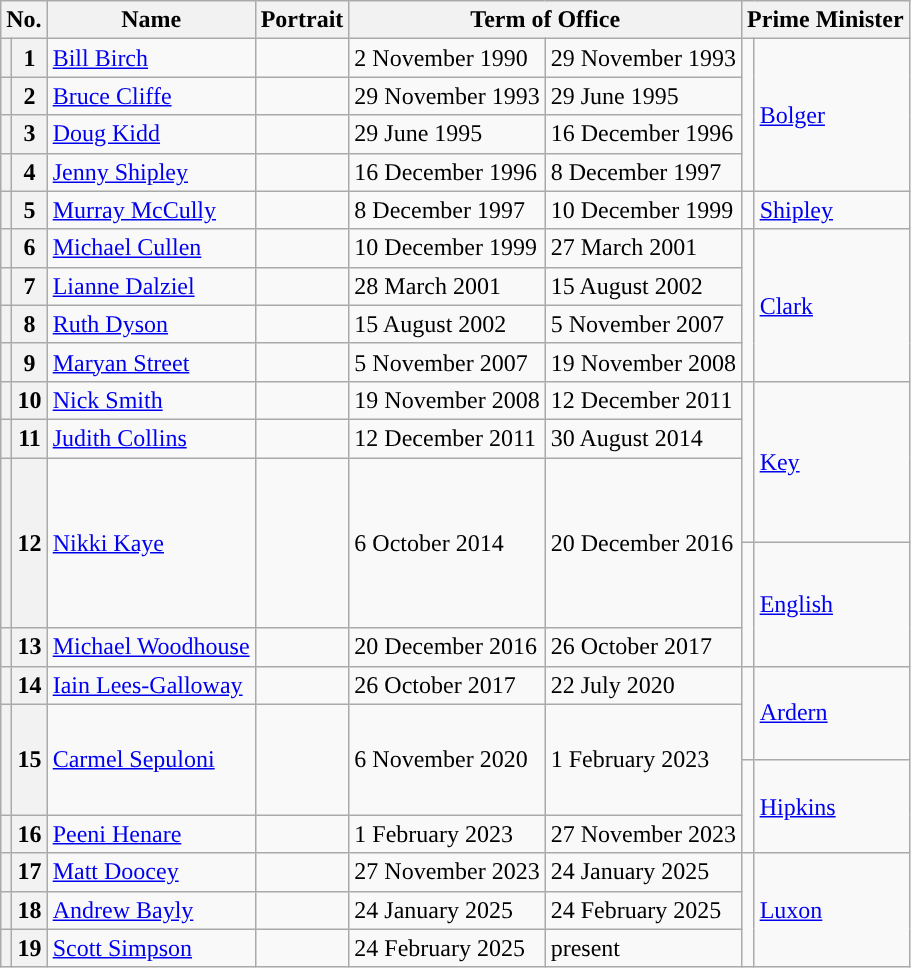<table class="wikitable">
<tr>
<th colspan=2>No.</th>
<th>Name</th>
<th>Portrait</th>
<th colspan=2>Term of Office</th>
<th colspan=2>Prime Minister</th>
</tr>
<tr>
<th style="background:"></th>
<th>1</th>
<td><a href='#'>Bill Birch</a></td>
<td></td>
<td>2 November 1990</td>
<td>29 November 1993</td>
<td rowspan=4 width=1 style="background:"></td>
<td rowspan=4><a href='#'>Bolger</a></td>
</tr>
<tr>
<th style="background:"></th>
<th>2</th>
<td><a href='#'>Bruce Cliffe</a></td>
<td></td>
<td>29 November 1993</td>
<td>29 June 1995</td>
</tr>
<tr>
<th style="background:"></th>
<th>3</th>
<td><a href='#'>Doug Kidd</a></td>
<td></td>
<td>29 June 1995</td>
<td>16 December 1996</td>
</tr>
<tr>
<th style="background:"></th>
<th>4</th>
<td><a href='#'>Jenny Shipley</a></td>
<td></td>
<td>16 December 1996</td>
<td>8 December 1997</td>
</tr>
<tr>
<th style="background:"></th>
<th>5</th>
<td><a href='#'>Murray McCully</a></td>
<td></td>
<td>8 December 1997</td>
<td>10 December 1999</td>
<td style="background:"></td>
<td><a href='#'>Shipley</a></td>
</tr>
<tr>
<th style="background:"></th>
<th>6</th>
<td><a href='#'>Michael Cullen</a></td>
<td></td>
<td>10 December 1999</td>
<td>27 March 2001</td>
<td rowspan=4 style="background:"></td>
<td rowspan=4><a href='#'>Clark</a></td>
</tr>
<tr>
<th style="background:"></th>
<th>7</th>
<td><a href='#'>Lianne Dalziel</a></td>
<td></td>
<td>28 March 2001</td>
<td>15 August 2002</td>
</tr>
<tr>
<th style="background:"></th>
<th>8</th>
<td><a href='#'>Ruth Dyson</a></td>
<td></td>
<td>15 August 2002</td>
<td>5 November 2007</td>
</tr>
<tr>
<th style="background:"></th>
<th>9</th>
<td><a href='#'>Maryan Street</a></td>
<td></td>
<td>5 November 2007</td>
<td>19 November 2008</td>
</tr>
<tr>
<th style="background:"></th>
<th>10</th>
<td><a href='#'>Nick Smith</a></td>
<td></td>
<td>19 November 2008</td>
<td>12 December 2011</td>
<td rowspan=3 style="background:"></td>
<td rowspan=3><a href='#'>Key</a></td>
</tr>
<tr>
<th style="background:"></th>
<th>11</th>
<td><a href='#'>Judith Collins</a></td>
<td></td>
<td>12 December 2011</td>
<td>30 August 2014</td>
</tr>
<tr>
<th height=50 style="border-bottom:solid 0 grey; background:"></th>
<th rowspan=2>12</th>
<td rowspan=2><a href='#'>Nikki Kaye</a></td>
<td rowspan=2></td>
<td rowspan=2>6 October 2014</td>
<td rowspan=2>20 December 2016</td>
</tr>
<tr>
<th height=50 style="border-top:solid 0 grey; background:"></th>
<td rowspan=2 style="background:"></td>
<td rowspan=2><a href='#'>English</a></td>
</tr>
<tr>
<th style="background:"></th>
<th>13</th>
<td><a href='#'>Michael Woodhouse</a></td>
<td></td>
<td>20 December 2016</td>
<td>26 October 2017</td>
</tr>
<tr>
<th style="background:"></th>
<th>14</th>
<td><a href='#'>Iain Lees-Galloway</a></td>
<td></td>
<td>26 October 2017</td>
<td>22 July 2020</td>
<td rowspan=2 style="background:"></td>
<td rowspan=2><a href='#'>Ardern</a></td>
</tr>
<tr>
<th height=30 style="border-bottom:solid 0 grey; background:"></th>
<th rowspan=2>15</th>
<td rowspan=2><a href='#'>Carmel Sepuloni</a></td>
<td rowspan=2></td>
<td rowspan=2>6 November 2020</td>
<td rowspan=2>1 February 2023</td>
</tr>
<tr>
<th height=30 style="border-top:solid 0 grey; background:"></th>
<td rowspan=2 style="background:"></td>
<td rowspan=2><a href='#'>Hipkins</a></td>
</tr>
<tr>
<th style="background:"></th>
<th>16</th>
<td><a href='#'>Peeni Henare</a></td>
<td></td>
<td>1 February 2023</td>
<td>27 November 2023</td>
</tr>
<tr>
<th style="background:"></th>
<th>17</th>
<td><a href='#'>Matt Doocey</a></td>
<td></td>
<td>27 November 2023</td>
<td>24 January 2025</td>
<td rowspan=3 style="background:"></td>
<td rowspan="3"><a href='#'>Luxon</a></td>
</tr>
<tr>
<th style="background:"></th>
<th>18</th>
<td><a href='#'>Andrew Bayly</a></td>
<td></td>
<td>24 January 2025</td>
<td>24 February 2025</td>
</tr>
<tr>
<th style="background:"></th>
<th>19</th>
<td><a href='#'>Scott Simpson</a></td>
<td></td>
<td>24 February 2025</td>
<td>present</td>
</tr>
</table>
